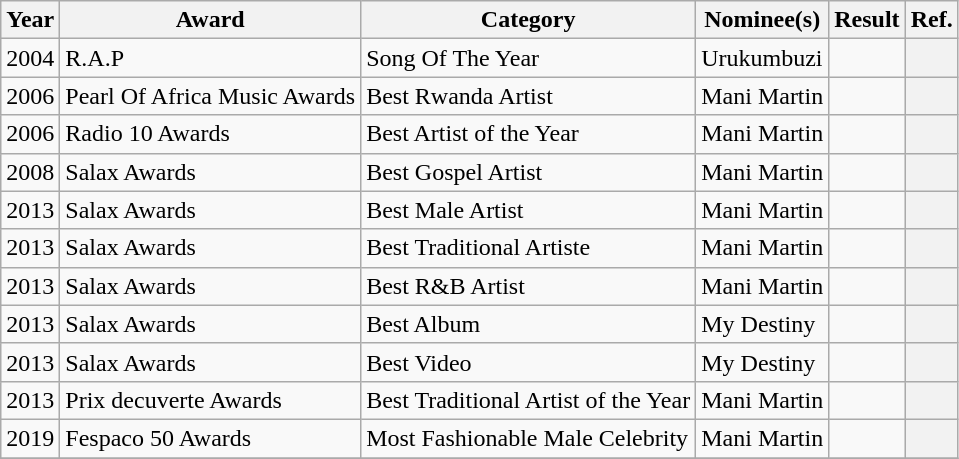<table class="wikitable">
<tr>
<th>Year</th>
<th>Award</th>
<th>Category</th>
<th>Nominee(s)</th>
<th>Result</th>
<th>Ref.</th>
</tr>
<tr>
<td>2004</td>
<td>R.A.P</td>
<td>Song Of The Year</td>
<td>Urukumbuzi</td>
<td></td>
<th align=center></th>
</tr>
<tr>
<td>2006</td>
<td>Pearl Of Africa Music Awards</td>
<td>Best Rwanda Artist</td>
<td>Mani Martin</td>
<td></td>
<th align=center></th>
</tr>
<tr>
<td>2006</td>
<td>Radio 10 Awards</td>
<td>Best Artist of the Year</td>
<td>Mani Martin</td>
<td></td>
<th align=center></th>
</tr>
<tr>
<td>2008</td>
<td>Salax  Awards</td>
<td>Best Gospel Artist</td>
<td>Mani Martin</td>
<td></td>
<th align=center></th>
</tr>
<tr>
<td>2013</td>
<td>Salax  Awards</td>
<td>Best Male Artist</td>
<td>Mani Martin</td>
<td></td>
<th align=center></th>
</tr>
<tr>
<td>2013</td>
<td>Salax  Awards</td>
<td>Best Traditional Artiste</td>
<td>Mani Martin</td>
<td></td>
<th align=center></th>
</tr>
<tr>
<td>2013</td>
<td>Salax  Awards</td>
<td>Best R&B Artist</td>
<td>Mani Martin</td>
<td></td>
<th align=center></th>
</tr>
<tr>
<td>2013</td>
<td>Salax  Awards</td>
<td>Best Album</td>
<td>My Destiny</td>
<td></td>
<th align=center></th>
</tr>
<tr>
<td>2013</td>
<td>Salax  Awards</td>
<td>Best Video</td>
<td>My Destiny</td>
<td></td>
<th align=center></th>
</tr>
<tr>
<td>2013</td>
<td>Prix decuverte Awards</td>
<td>Best Traditional Artist of the Year</td>
<td>Mani Martin</td>
<td></td>
<th align=center></th>
</tr>
<tr>
<td>2019</td>
<td>Fespaco 50 Awards</td>
<td>Most Fashionable Male Celebrity</td>
<td>Mani Martin</td>
<td></td>
<th align=center></th>
</tr>
<tr>
</tr>
</table>
